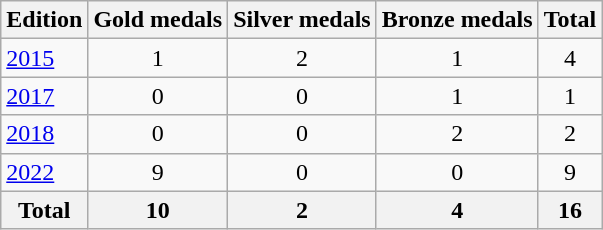<table class="wikitable">
<tr>
<th>Edition</th>
<th>Gold medals</th>
<th>Silver medals</th>
<th>Bronze medals</th>
<th>Total</th>
</tr>
<tr>
<td><a href='#'>2015</a></td>
<td style="text-align:center;">1</td>
<td style="text-align:center;">2</td>
<td style="text-align:center;">1</td>
<td style="text-align:center;">4</td>
</tr>
<tr>
<td><a href='#'>2017</a></td>
<td style="text-align:center;">0</td>
<td style="text-align:center;">0</td>
<td style="text-align:center;">1</td>
<td style="text-align:center;">1</td>
</tr>
<tr>
<td><a href='#'>2018</a></td>
<td style="text-align:center;">0</td>
<td style="text-align:center;">0</td>
<td style="text-align:center;">2</td>
<td style="text-align:center;">2</td>
</tr>
<tr>
<td><a href='#'>2022</a></td>
<td style="text-align:center;">9</td>
<td style="text-align:center;">0</td>
<td style="text-align:center;">0</td>
<td style="text-align:center;">9</td>
</tr>
<tr>
<th>Total</th>
<th style="text-align:center;">10</th>
<th style="text-align:center;">2</th>
<th style="text-align:center;">4</th>
<th style="text-align:center;">16</th>
</tr>
</table>
